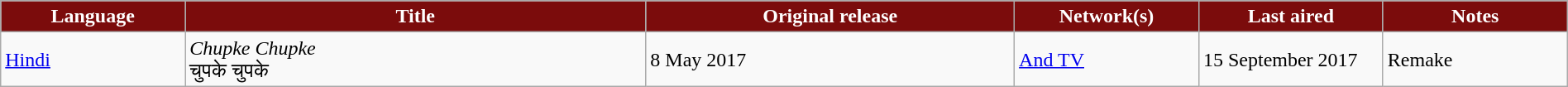<table class="wikitable" style="width: 100%; margin-right: 0;">
<tr style="color:white">
<th style="background:#7b0c0c; width:10%;">Language</th>
<th style="background:#7b0c0c; width:25%;">Title</th>
<th style="background:#7b0c0c; width:20%;">Original release</th>
<th style="background:#7b0c0c; width:10%;">Network(s)</th>
<th style="background:#7b0c0c; width:10%;">Last aired</th>
<th style="background:#7b0c0c; width:10%;">Notes</th>
</tr>
<tr>
<td><a href='#'>Hindi</a></td>
<td><em>Chupke Chupke</em> <br> चुपके चुपके</td>
<td>8 May 2017</td>
<td><a href='#'>And TV</a></td>
<td>15 September 2017</td>
<td>Remake</td>
</tr>
</table>
